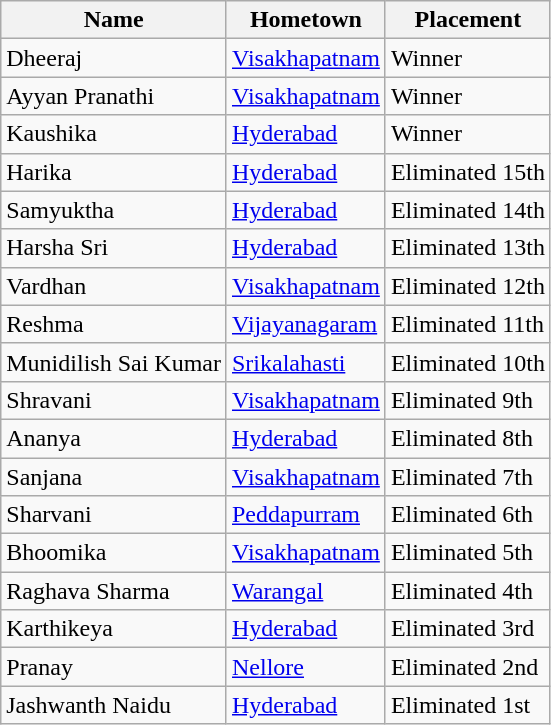<table class="wikitable sortable">
<tr>
<th>Name</th>
<th>Hometown</th>
<th>Placement</th>
</tr>
<tr>
<td>Dheeraj</td>
<td><a href='#'>Visakhapatnam</a></td>
<td>Winner</td>
</tr>
<tr>
<td>Ayyan Pranathi</td>
<td><a href='#'>Visakhapatnam</a></td>
<td>Winner</td>
</tr>
<tr>
<td>Kaushika</td>
<td><a href='#'>Hyderabad</a></td>
<td>Winner</td>
</tr>
<tr>
<td>Harika</td>
<td><a href='#'>Hyderabad</a></td>
<td>Eliminated 15th</td>
</tr>
<tr>
<td>Samyuktha</td>
<td><a href='#'>Hyderabad</a></td>
<td>Eliminated 14th</td>
</tr>
<tr>
<td>Harsha Sri</td>
<td><a href='#'>Hyderabad</a></td>
<td>Eliminated 13th</td>
</tr>
<tr>
<td>Vardhan</td>
<td><a href='#'>Visakhapatnam</a></td>
<td>Eliminated 12th</td>
</tr>
<tr>
<td>Reshma</td>
<td><a href='#'>Vijayanagaram</a></td>
<td>Eliminated 11th</td>
</tr>
<tr>
<td>Munidilish Sai Kumar</td>
<td><a href='#'>Srikalahasti</a></td>
<td>Eliminated 10th</td>
</tr>
<tr>
<td>Shravani</td>
<td><a href='#'>Visakhapatnam</a></td>
<td>Eliminated 9th</td>
</tr>
<tr>
<td>Ananya</td>
<td><a href='#'>Hyderabad</a></td>
<td>Eliminated 8th</td>
</tr>
<tr>
<td>Sanjana</td>
<td><a href='#'>Visakhapatnam</a></td>
<td>Eliminated 7th</td>
</tr>
<tr>
<td>Sharvani</td>
<td><a href='#'>Peddapurram</a></td>
<td>Eliminated 6th</td>
</tr>
<tr>
<td>Bhoomika</td>
<td><a href='#'>Visakhapatnam</a></td>
<td>Eliminated 5th</td>
</tr>
<tr>
<td>Raghava Sharma</td>
<td><a href='#'>Warangal</a></td>
<td>Eliminated 4th</td>
</tr>
<tr>
<td>Karthikeya</td>
<td><a href='#'>Hyderabad</a></td>
<td>Eliminated 3rd</td>
</tr>
<tr>
<td>Pranay</td>
<td><a href='#'>Nellore</a></td>
<td>Eliminated 2nd</td>
</tr>
<tr>
<td>Jashwanth Naidu</td>
<td><a href='#'>Hyderabad</a></td>
<td>Eliminated 1st</td>
</tr>
</table>
